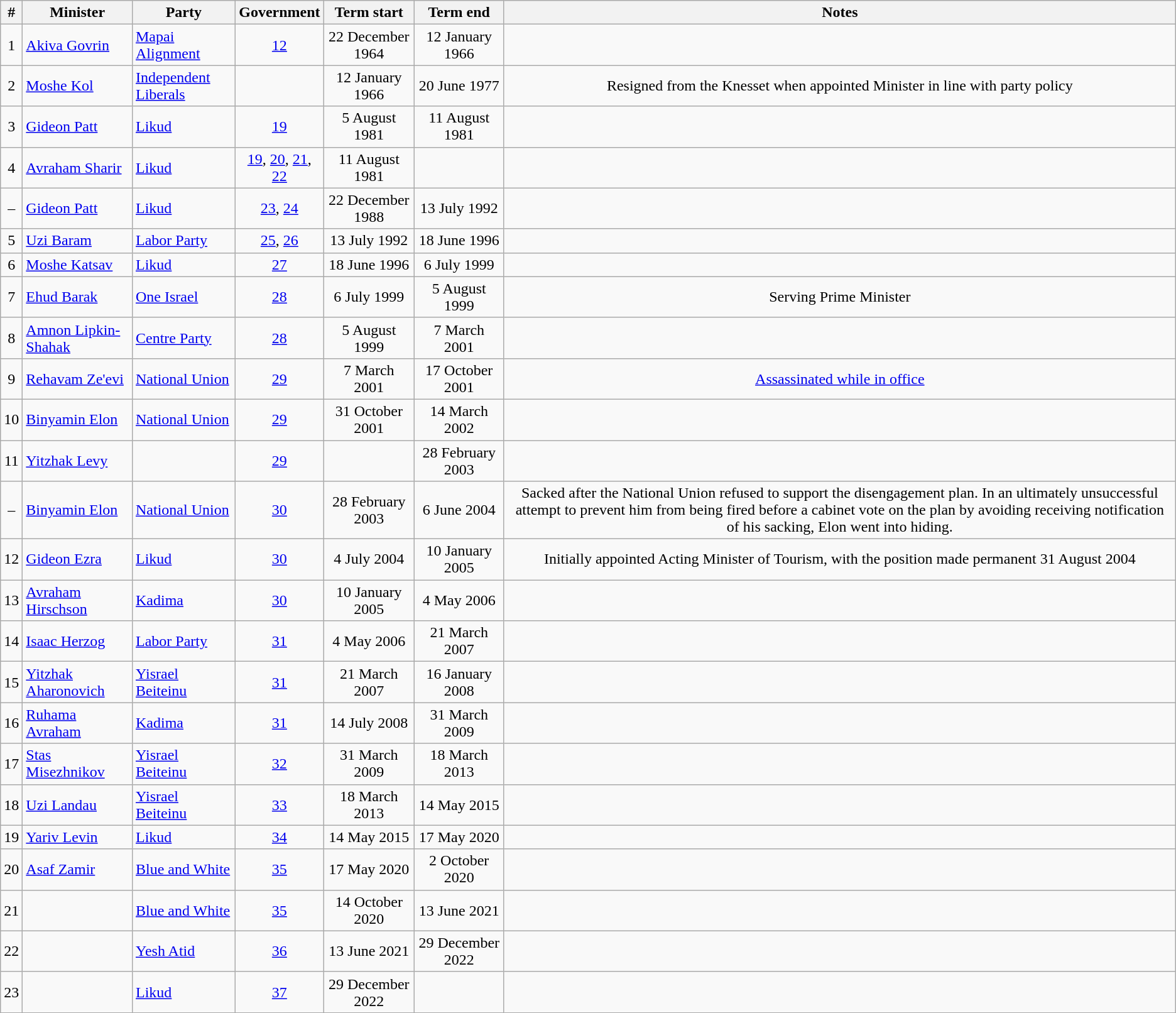<table class=wikitable style=text-align:center>
<tr>
<th>#</th>
<th>Minister</th>
<th>Party</th>
<th>Government</th>
<th>Term start</th>
<th>Term end</th>
<th>Notes</th>
</tr>
<tr>
<td>1</td>
<td style="text-align:left"><a href='#'>Akiva Govrin</a></td>
<td style="text-align:left"><a href='#'>Mapai</a><br><a href='#'>Alignment</a></td>
<td><a href='#'>12</a></td>
<td>22 December 1964</td>
<td>12 January 1966</td>
<td></td>
</tr>
<tr>
<td>2</td>
<td style="text-align:left"><a href='#'>Moshe Kol</a></td>
<td style="text-align:left"><a href='#'>Independent Liberals</a></td>
<td></td>
<td>12 January 1966</td>
<td>20 June 1977</td>
<td>Resigned from the Knesset when appointed Minister in line with party policy</td>
</tr>
<tr>
<td>3</td>
<td style="text-align:left"><a href='#'>Gideon Patt</a></td>
<td style="text-align:left"><a href='#'>Likud</a></td>
<td><a href='#'>19</a></td>
<td>5 August 1981</td>
<td>11 August 1981</td>
<td></td>
</tr>
<tr>
<td>4</td>
<td style="text-align:left"><a href='#'>Avraham Sharir</a></td>
<td style="text-align:left"><a href='#'>Likud</a></td>
<td><a href='#'>19</a>, <a href='#'>20</a>, <a href='#'>21</a>, <a href='#'>22</a></td>
<td>11 August 1981</td>
<td></td>
<td></td>
</tr>
<tr>
<td>–</td>
<td style="text-align:left"><a href='#'>Gideon Patt</a></td>
<td style="text-align:left"><a href='#'>Likud</a></td>
<td><a href='#'>23</a>, <a href='#'>24</a></td>
<td>22 December 1988</td>
<td>13 July 1992</td>
<td></td>
</tr>
<tr>
<td>5</td>
<td style="text-align:left"><a href='#'>Uzi Baram</a></td>
<td style="text-align:left"><a href='#'>Labor Party</a></td>
<td><a href='#'>25</a>, <a href='#'>26</a></td>
<td>13 July 1992</td>
<td>18 June 1996</td>
<td></td>
</tr>
<tr>
<td>6</td>
<td style="text-align:left"><a href='#'>Moshe Katsav</a></td>
<td style="text-align:left"><a href='#'>Likud</a></td>
<td><a href='#'>27</a></td>
<td>18 June 1996</td>
<td>6 July 1999</td>
<td></td>
</tr>
<tr>
<td>7</td>
<td style="text-align:left"><a href='#'>Ehud Barak</a></td>
<td style="text-align:left"><a href='#'>One Israel</a></td>
<td><a href='#'>28</a></td>
<td>6 July 1999</td>
<td>5 August 1999</td>
<td>Serving Prime Minister</td>
</tr>
<tr>
<td>8</td>
<td style="text-align:left"><a href='#'>Amnon Lipkin-Shahak</a></td>
<td style="text-align:left"><a href='#'>Centre Party</a></td>
<td><a href='#'>28</a></td>
<td>5 August 1999</td>
<td>7 March 2001</td>
<td></td>
</tr>
<tr>
<td>9</td>
<td style="text-align:left"><a href='#'>Rehavam Ze'evi</a></td>
<td style="text-align:left"><a href='#'>National Union</a></td>
<td><a href='#'>29</a></td>
<td>7 March 2001</td>
<td>17 October 2001</td>
<td><a href='#'>Assassinated while in office</a></td>
</tr>
<tr>
<td>10</td>
<td style="text-align:left"><a href='#'>Binyamin Elon</a></td>
<td style="text-align:left"><a href='#'>National Union</a></td>
<td><a href='#'>29</a></td>
<td>31 October 2001</td>
<td>14 March 2002</td>
<td></td>
</tr>
<tr>
<td>11</td>
<td style="text-align:left"><a href='#'>Yitzhak Levy</a></td>
<td style="text-align:left"></td>
<td><a href='#'>29</a></td>
<td></td>
<td>28 February 2003</td>
<td></td>
</tr>
<tr>
<td>–</td>
<td style="text-align:left"><a href='#'>Binyamin Elon</a></td>
<td style="text-align:left"><a href='#'>National Union</a></td>
<td><a href='#'>30</a></td>
<td>28 February 2003</td>
<td>6 June 2004</td>
<td>Sacked after the National Union refused to support the disengagement plan. In an ultimately unsuccessful attempt to prevent him from being fired before a cabinet vote on the plan by avoiding receiving notification of his sacking, Elon went into hiding.</td>
</tr>
<tr>
<td>12</td>
<td style="text-align:left"><a href='#'>Gideon Ezra</a></td>
<td style="text-align:left"><a href='#'>Likud</a></td>
<td><a href='#'>30</a></td>
<td>4 July 2004</td>
<td>10 January 2005</td>
<td>Initially appointed Acting Minister of Tourism, with the position made permanent 31 August 2004</td>
</tr>
<tr>
<td>13</td>
<td style="text-align:left"><a href='#'>Avraham Hirschson</a></td>
<td style="text-align:left"><a href='#'>Kadima</a></td>
<td><a href='#'>30</a></td>
<td>10 January 2005</td>
<td>4 May 2006</td>
<td></td>
</tr>
<tr>
<td>14</td>
<td style="text-align:left"><a href='#'>Isaac Herzog</a></td>
<td style="text-align:left"><a href='#'>Labor Party</a></td>
<td><a href='#'>31</a></td>
<td>4 May 2006</td>
<td>21 March 2007</td>
<td></td>
</tr>
<tr>
<td>15</td>
<td style="text-align:left"><a href='#'>Yitzhak Aharonovich</a></td>
<td style="text-align:left"><a href='#'>Yisrael Beiteinu</a></td>
<td><a href='#'>31</a></td>
<td>21 March 2007</td>
<td>16 January 2008</td>
<td></td>
</tr>
<tr>
<td>16</td>
<td style="text-align:left"><a href='#'>Ruhama Avraham</a></td>
<td style="text-align:left"><a href='#'>Kadima</a></td>
<td><a href='#'>31</a></td>
<td>14 July 2008</td>
<td>31 March 2009</td>
<td></td>
</tr>
<tr>
<td>17</td>
<td style="text-align:left"><a href='#'>Stas Misezhnikov</a></td>
<td style="text-align:left"><a href='#'>Yisrael Beiteinu</a></td>
<td><a href='#'>32</a></td>
<td>31 March 2009</td>
<td>18 March 2013</td>
<td></td>
</tr>
<tr>
<td>18</td>
<td style="text-align:left"><a href='#'>Uzi Landau</a></td>
<td style="text-align:left"><a href='#'>Yisrael Beiteinu</a></td>
<td><a href='#'>33</a></td>
<td>18 March 2013</td>
<td>14 May 2015</td>
<td></td>
</tr>
<tr>
<td>19</td>
<td style="text-align:left"><a href='#'>Yariv Levin</a></td>
<td style="text-align:left"><a href='#'>Likud</a></td>
<td><a href='#'>34</a></td>
<td>14 May 2015</td>
<td>17 May 2020</td>
<td></td>
</tr>
<tr>
<td>20</td>
<td style="text-align:left"><a href='#'>Asaf Zamir</a></td>
<td style="text-align:left"><a href='#'>Blue and White</a></td>
<td><a href='#'>35</a></td>
<td>17 May 2020</td>
<td>2 October 2020</td>
<td></td>
</tr>
<tr>
<td>21</td>
<td style="text-align:left"></td>
<td style="text-align:left"><a href='#'>Blue and White</a></td>
<td><a href='#'>35</a></td>
<td>14 October 2020</td>
<td>13 June 2021</td>
<td></td>
</tr>
<tr>
<td>22</td>
<td style="text-align:left"></td>
<td style="text-align:left"><a href='#'>Yesh Atid</a></td>
<td><a href='#'>36</a></td>
<td>13 June 2021</td>
<td>29 December 2022</td>
<td></td>
</tr>
<tr>
<td>23</td>
<td style="text-align:left"></td>
<td style="text-align:left"><a href='#'>Likud</a></td>
<td><a href='#'>37</a></td>
<td>29 December 2022</td>
<td></td>
<td></td>
</tr>
</table>
